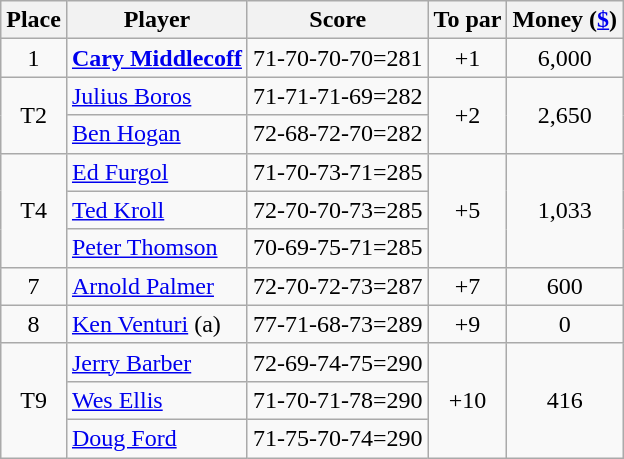<table class=wikitable>
<tr>
<th>Place</th>
<th>Player</th>
<th>Score</th>
<th>To par</th>
<th>Money (<a href='#'>$</a>)</th>
</tr>
<tr>
<td align=center>1</td>
<td> <strong><a href='#'>Cary Middlecoff</a></strong></td>
<td>71-70-70-70=281</td>
<td align=center>+1</td>
<td align=center>6,000</td>
</tr>
<tr>
<td rowspan=2 align=center>T2</td>
<td> <a href='#'>Julius Boros</a></td>
<td>71-71-71-69=282</td>
<td rowspan=2 align=center>+2</td>
<td rowspan=2 align=center>2,650</td>
</tr>
<tr>
<td> <a href='#'>Ben Hogan</a></td>
<td>72-68-72-70=282</td>
</tr>
<tr>
<td rowspan=3 align=center>T4</td>
<td> <a href='#'>Ed Furgol</a></td>
<td>71-70-73-71=285</td>
<td rowspan=3 align=center>+5</td>
<td rowspan=3 align=center>1,033</td>
</tr>
<tr>
<td> <a href='#'>Ted Kroll</a></td>
<td>72-70-70-73=285</td>
</tr>
<tr>
<td> <a href='#'>Peter Thomson</a></td>
<td>70-69-75-71=285</td>
</tr>
<tr>
<td align=center>7</td>
<td> <a href='#'>Arnold Palmer</a></td>
<td>72-70-72-73=287</td>
<td align=center>+7</td>
<td align=center>600</td>
</tr>
<tr>
<td align=center>8</td>
<td> <a href='#'>Ken Venturi</a> (a)</td>
<td>77-71-68-73=289</td>
<td align=center>+9</td>
<td align=center>0</td>
</tr>
<tr>
<td rowspan=3 align=center>T9</td>
<td> <a href='#'>Jerry Barber</a></td>
<td>72-69-74-75=290</td>
<td rowspan=3 align=center>+10</td>
<td rowspan=3 align=center>416</td>
</tr>
<tr>
<td> <a href='#'>Wes Ellis</a></td>
<td>71-70-71-78=290</td>
</tr>
<tr>
<td> <a href='#'>Doug Ford</a></td>
<td>71-75-70-74=290</td>
</tr>
</table>
